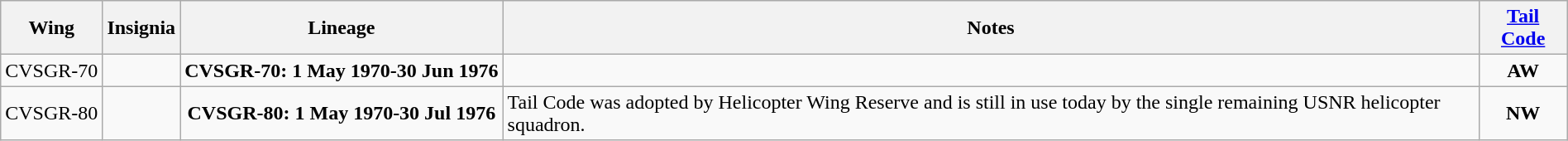<table class="wikitable" width=100% style="text-align: center">
<tr>
<th>Wing</th>
<th>Insignia</th>
<th>Lineage</th>
<th>Notes</th>
<th><a href='#'>Tail Code</a></th>
</tr>
<tr>
<td align=left style="white-space: nowrap;">CVSGR-70</td>
<td></td>
<td align=left style="white-space: nowrap;"><strong>CVSGR-70: 1 May 1970-30 Jun 1976</strong></td>
<td align=left></td>
<td><strong>AW</strong></td>
</tr>
<tr>
<td align=left>CVSGR-80</td>
<td></td>
<td style="white-space: nowrap;"><strong>CVSGR-80: 1 May 1970-30 Jul 1976</strong></td>
<td align=left>Tail Code was adopted by Helicopter Wing Reserve and is still in use today by the single remaining USNR helicopter squadron.</td>
<td><strong>NW</strong></td>
</tr>
</table>
